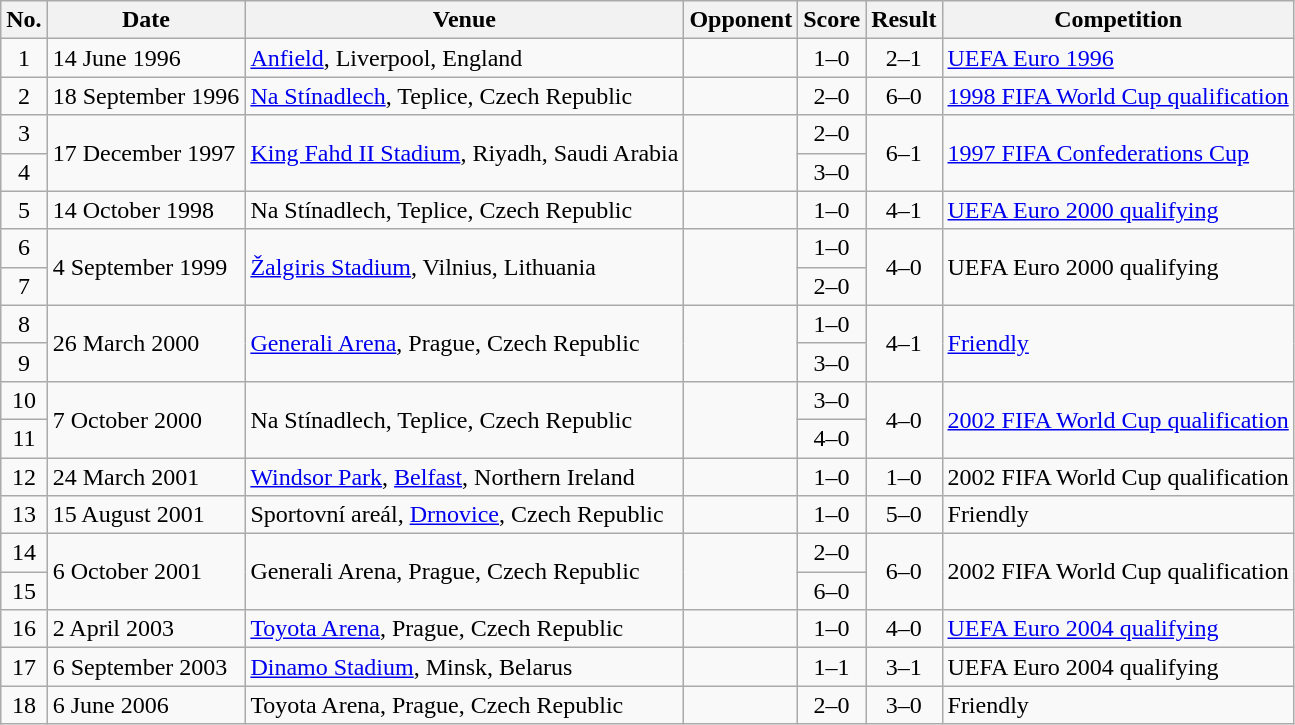<table class="wikitable sortable">
<tr>
<th scope="col">No.</th>
<th scope="col">Date</th>
<th scope="col">Venue</th>
<th scope="col">Opponent</th>
<th scope="col">Score</th>
<th scope="col">Result</th>
<th scope="col">Competition</th>
</tr>
<tr>
<td align="center">1</td>
<td>14 June 1996</td>
<td><a href='#'>Anfield</a>, Liverpool, England</td>
<td></td>
<td align="center">1–0</td>
<td align="center">2–1</td>
<td><a href='#'>UEFA Euro 1996</a></td>
</tr>
<tr>
<td align="center">2</td>
<td>18 September 1996</td>
<td><a href='#'>Na Stínadlech</a>, Teplice, Czech Republic</td>
<td></td>
<td align="center">2–0</td>
<td align="center">6–0</td>
<td><a href='#'>1998 FIFA World Cup qualification</a></td>
</tr>
<tr>
<td align="center">3</td>
<td rowspan="2">17 December 1997</td>
<td rowspan="2"><a href='#'>King Fahd II Stadium</a>, Riyadh, Saudi Arabia</td>
<td rowspan="2"></td>
<td align="center">2–0</td>
<td rowspan="2" style="text-align:center">6–1</td>
<td rowspan="2"><a href='#'>1997 FIFA Confederations Cup</a></td>
</tr>
<tr>
<td align="center">4</td>
<td align="center">3–0</td>
</tr>
<tr>
<td align="center">5</td>
<td>14 October 1998</td>
<td>Na Stínadlech, Teplice, Czech Republic</td>
<td></td>
<td align="center">1–0</td>
<td align="center">4–1</td>
<td><a href='#'>UEFA Euro 2000 qualifying</a></td>
</tr>
<tr>
<td align="center">6</td>
<td rowspan="2">4 September 1999</td>
<td rowspan="2"><a href='#'>Žalgiris Stadium</a>, Vilnius, Lithuania</td>
<td rowspan="2"></td>
<td align="center">1–0</td>
<td rowspan="2" style="text-align:center">4–0</td>
<td rowspan="2">UEFA Euro 2000 qualifying</td>
</tr>
<tr>
<td align="center">7</td>
<td align="center">2–0</td>
</tr>
<tr>
<td align="center">8</td>
<td rowspan="2">26 March 2000</td>
<td rowspan="2"><a href='#'>Generali Arena</a>, Prague, Czech Republic</td>
<td rowspan="2"></td>
<td align="center">1–0</td>
<td rowspan="2" style="text-align:center">4–1</td>
<td rowspan="2"><a href='#'>Friendly</a></td>
</tr>
<tr>
<td align="center">9</td>
<td align="center">3–0</td>
</tr>
<tr>
<td align="center">10</td>
<td rowspan="2">7 October 2000</td>
<td rowspan="2">Na Stínadlech, Teplice, Czech Republic</td>
<td rowspan="2"></td>
<td align="center">3–0</td>
<td rowspan="2" style="text-align:center">4–0</td>
<td rowspan="2"><a href='#'>2002 FIFA World Cup qualification</a></td>
</tr>
<tr>
<td align="center">11</td>
<td align="center">4–0</td>
</tr>
<tr>
<td align="center">12</td>
<td>24 March 2001</td>
<td><a href='#'>Windsor Park</a>, <a href='#'>Belfast</a>, Northern Ireland</td>
<td></td>
<td align="center">1–0</td>
<td align="center">1–0</td>
<td>2002 FIFA World Cup qualification</td>
</tr>
<tr>
<td align="center">13</td>
<td>15 August 2001</td>
<td>Sportovní areál, <a href='#'>Drnovice</a>, Czech Republic</td>
<td></td>
<td align="center">1–0</td>
<td align="center">5–0</td>
<td>Friendly</td>
</tr>
<tr>
<td align="center">14</td>
<td rowspan="2">6 October 2001</td>
<td rowspan="2">Generali Arena, Prague, Czech Republic</td>
<td rowspan="2"></td>
<td align="center">2–0</td>
<td rowspan="2" style="text-align:center">6–0</td>
<td rowspan="2">2002 FIFA World Cup qualification</td>
</tr>
<tr>
<td align="center">15</td>
<td align="center">6–0</td>
</tr>
<tr>
<td align="center">16</td>
<td>2 April 2003</td>
<td><a href='#'>Toyota Arena</a>, Prague, Czech Republic</td>
<td></td>
<td align="center">1–0</td>
<td align="center">4–0</td>
<td><a href='#'>UEFA Euro 2004 qualifying</a></td>
</tr>
<tr>
<td align="center">17</td>
<td>6 September 2003</td>
<td><a href='#'>Dinamo Stadium</a>, Minsk, Belarus</td>
<td></td>
<td align="center">1–1</td>
<td align="center">3–1</td>
<td>UEFA Euro 2004 qualifying</td>
</tr>
<tr>
<td align="center">18</td>
<td>6 June 2006</td>
<td>Toyota Arena, Prague, Czech Republic</td>
<td></td>
<td align="center">2–0</td>
<td align="center">3–0</td>
<td>Friendly</td>
</tr>
</table>
